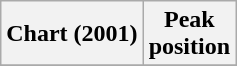<table class="wikitable plainrowheaders" style="text-align:center">
<tr>
<th scope="col">Chart (2001)</th>
<th scope="col">Peak<br>position</th>
</tr>
<tr>
</tr>
</table>
